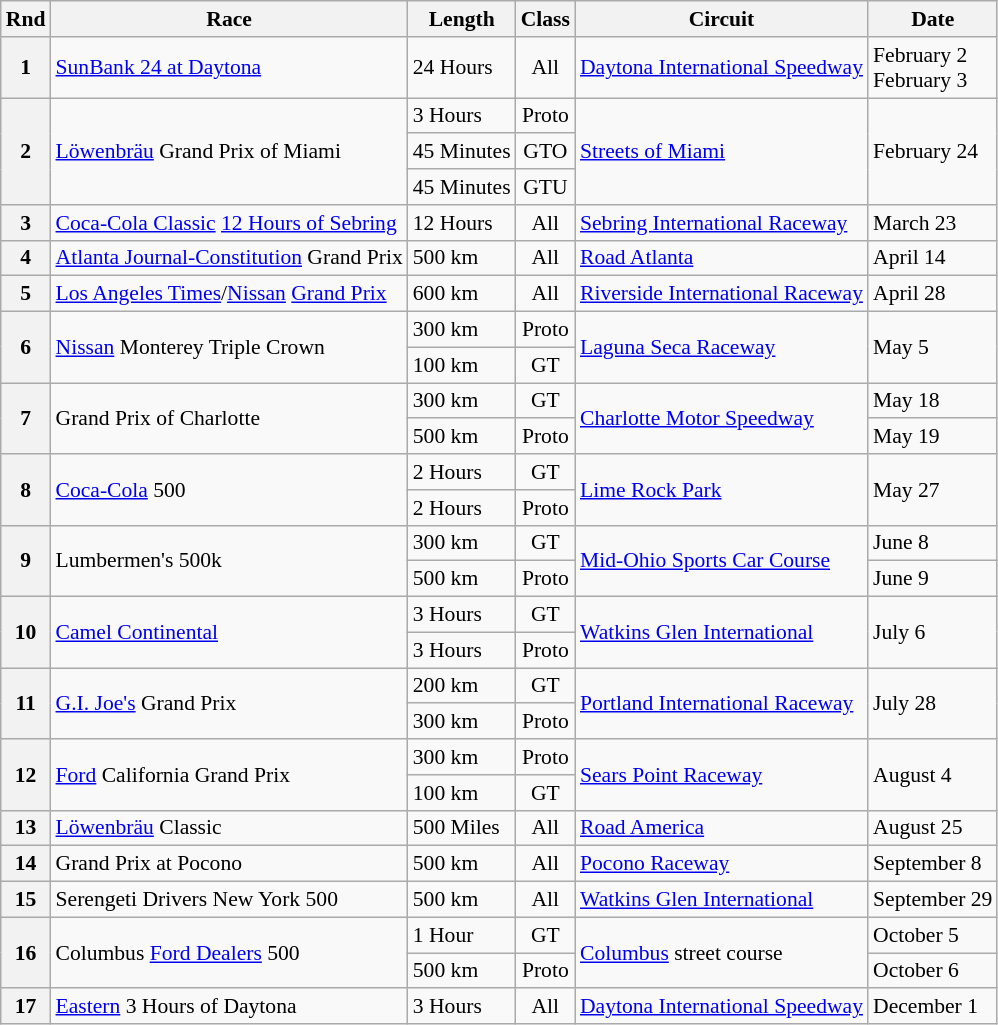<table class="wikitable" style="font-size: 90%;">
<tr>
<th>Rnd</th>
<th>Race</th>
<th>Length</th>
<th>Class</th>
<th>Circuit</th>
<th>Date</th>
</tr>
<tr>
<th>1</th>
<td><a href='#'>SunBank 24 at Daytona</a></td>
<td>24 Hours</td>
<td align="center">All</td>
<td><a href='#'>Daytona International Speedway</a></td>
<td>February 2<br>February 3</td>
</tr>
<tr>
<th rowspan=3>2</th>
<td rowspan=3><a href='#'>Löwenbräu</a> Grand Prix of Miami</td>
<td>3 Hours</td>
<td align="center">Proto</td>
<td rowspan=3><a href='#'>Streets of Miami</a></td>
<td rowspan=3>February 24</td>
</tr>
<tr>
<td>45 Minutes</td>
<td align="center">GTO</td>
</tr>
<tr>
<td>45 Minutes</td>
<td align="center">GTU</td>
</tr>
<tr>
<th>3</th>
<td><a href='#'>Coca-Cola Classic</a> <a href='#'>12 Hours of Sebring</a></td>
<td>12 Hours</td>
<td align="center">All</td>
<td><a href='#'>Sebring International Raceway</a></td>
<td>March 23</td>
</tr>
<tr>
<th>4</th>
<td><a href='#'>Atlanta Journal-Constitution</a> Grand Prix</td>
<td>500 km</td>
<td align="center">All</td>
<td><a href='#'>Road Atlanta</a></td>
<td>April 14</td>
</tr>
<tr>
<th>5</th>
<td><a href='#'>Los Angeles Times</a>/<a href='#'>Nissan</a> <a href='#'>Grand Prix</a></td>
<td>600 km</td>
<td align="center">All</td>
<td><a href='#'>Riverside International Raceway</a></td>
<td>April 28</td>
</tr>
<tr>
<th rowspan=2>6</th>
<td rowspan=2><a href='#'>Nissan</a> Monterey Triple Crown</td>
<td>300 km</td>
<td align="center">Proto</td>
<td rowspan=2><a href='#'>Laguna Seca Raceway</a></td>
<td rowspan=2>May 5</td>
</tr>
<tr>
<td>100 km</td>
<td align="center">GT</td>
</tr>
<tr>
<th rowspan=2>7</th>
<td rowspan=2>Grand Prix of Charlotte</td>
<td>300 km</td>
<td align="center">GT</td>
<td rowspan=2><a href='#'>Charlotte Motor Speedway</a></td>
<td>May 18</td>
</tr>
<tr>
<td>500 km</td>
<td align="center">Proto</td>
<td>May 19</td>
</tr>
<tr>
<th rowspan=2>8</th>
<td rowspan=2><a href='#'>Coca-Cola</a> 500</td>
<td>2 Hours</td>
<td align="center">GT</td>
<td rowspan=2><a href='#'>Lime Rock Park</a></td>
<td rowspan=2>May 27</td>
</tr>
<tr>
<td>2 Hours</td>
<td align="center">Proto</td>
</tr>
<tr>
<th rowspan=2>9</th>
<td rowspan=2>Lumbermen's 500k</td>
<td>300 km</td>
<td align="center">GT</td>
<td rowspan=2><a href='#'>Mid-Ohio Sports Car Course</a></td>
<td>June 8</td>
</tr>
<tr>
<td>500 km</td>
<td align="center">Proto</td>
<td>June 9</td>
</tr>
<tr>
<th rowspan=2>10</th>
<td rowspan=2><a href='#'>Camel Continental</a></td>
<td>3 Hours</td>
<td align="center">GT</td>
<td rowspan=2><a href='#'>Watkins Glen International</a></td>
<td rowspan=2>July 6</td>
</tr>
<tr>
<td>3 Hours</td>
<td align="center">Proto</td>
</tr>
<tr>
<th rowspan=2>11</th>
<td rowspan=2><a href='#'>G.I. Joe's</a> Grand Prix</td>
<td>200 km</td>
<td align="center">GT</td>
<td rowspan=2><a href='#'>Portland International Raceway</a></td>
<td rowspan=2>July 28</td>
</tr>
<tr>
<td>300 km</td>
<td align="center">Proto</td>
</tr>
<tr>
<th rowspan=2>12</th>
<td rowspan=2><a href='#'>Ford</a> California Grand Prix</td>
<td>300 km</td>
<td align="center">Proto</td>
<td rowspan=2><a href='#'>Sears Point Raceway</a></td>
<td rowspan=2>August 4</td>
</tr>
<tr>
<td>100 km</td>
<td align="center">GT</td>
</tr>
<tr>
<th>13</th>
<td><a href='#'>Löwenbräu</a> Classic</td>
<td>500 Miles</td>
<td align="center">All</td>
<td><a href='#'>Road America</a></td>
<td>August 25</td>
</tr>
<tr>
<th>14</th>
<td>Grand Prix at Pocono</td>
<td>500 km</td>
<td align="center">All</td>
<td><a href='#'>Pocono Raceway</a></td>
<td>September 8</td>
</tr>
<tr>
<th>15</th>
<td>Serengeti Drivers New York 500</td>
<td>500 km</td>
<td align="center">All</td>
<td><a href='#'>Watkins Glen International</a></td>
<td>September 29</td>
</tr>
<tr>
<th rowspan=2>16</th>
<td rowspan=2>Columbus <a href='#'>Ford Dealers</a> 500</td>
<td>1 Hour</td>
<td align="center">GT</td>
<td rowspan=2><a href='#'>Columbus</a> street course</td>
<td>October 5</td>
</tr>
<tr>
<td>500 km</td>
<td align="center">Proto</td>
<td>October 6</td>
</tr>
<tr>
<th>17</th>
<td><a href='#'>Eastern</a> 3 Hours of Daytona</td>
<td>3 Hours</td>
<td align="center">All</td>
<td><a href='#'>Daytona International Speedway</a></td>
<td>December 1</td>
</tr>
</table>
